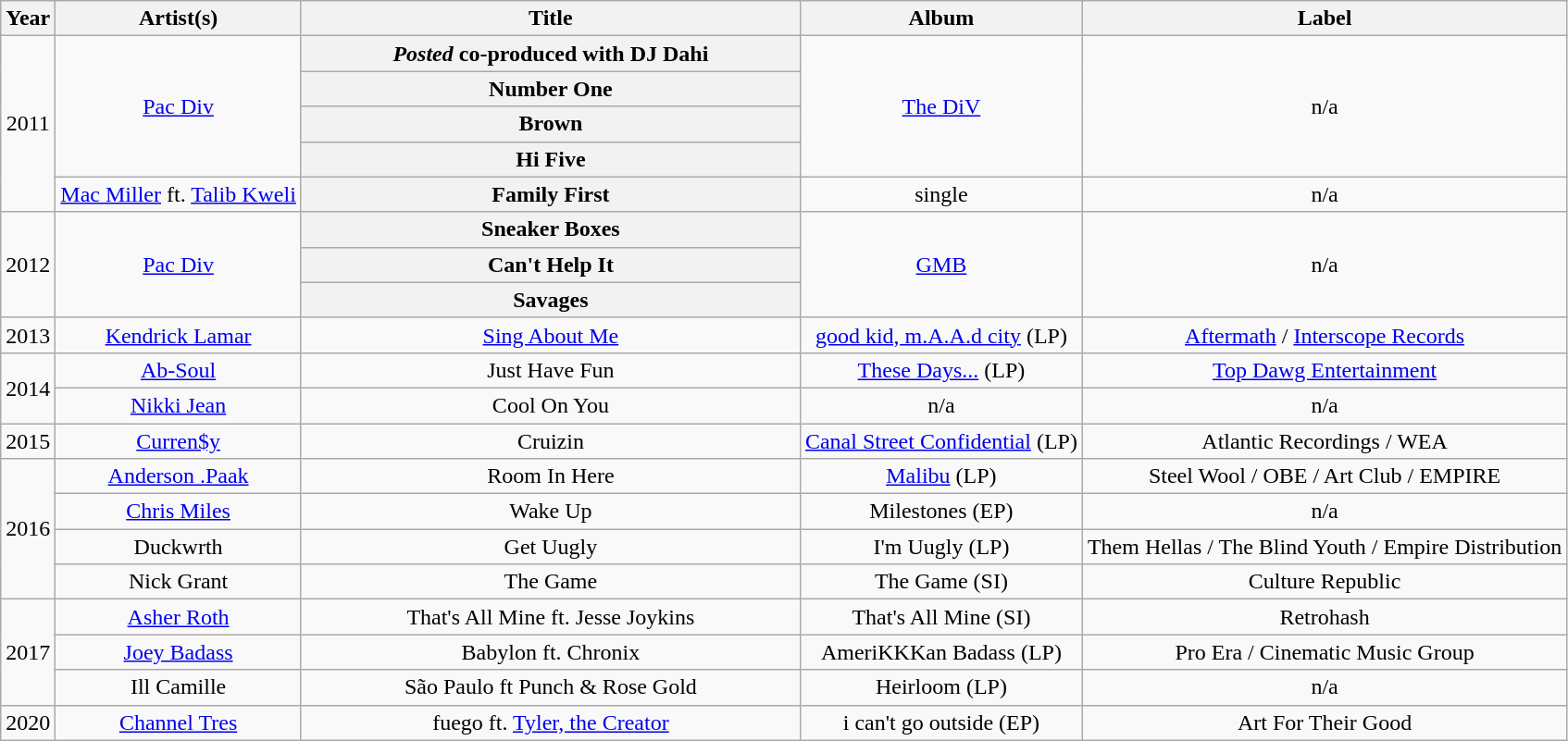<table class="wikitable sortable" style="text-align:center;">
<tr>
<th scope="col">Year</th>
<th scope="col">Artist(s)</th>
<th scope="col" style="width:22em;">Title</th>
<th scope="col">Album</th>
<th scope="col">Label</th>
</tr>
<tr>
<td rowspan="5">2011</td>
<td rowspan="4"><a href='#'>Pac Div</a></td>
<th scope="row"><em>Posted</em> co-produced with DJ Dahi</th>
<td rowspan="4"><a href='#'>The DiV</a></td>
<td rowspan="4">n/a</td>
</tr>
<tr>
<th scope="row">Number One</th>
</tr>
<tr>
<th scope="row">Brown</th>
</tr>
<tr>
<th scope="row">Hi Five</th>
</tr>
<tr>
<td><a href='#'>Mac Miller</a> ft. <a href='#'>Talib Kweli</a></td>
<th scope="row">Family First</th>
<td>single</td>
<td>n/a</td>
</tr>
<tr>
<td rowspan="3">2012</td>
<td rowspan="3"><a href='#'>Pac Div</a></td>
<th scope="row">Sneaker Boxes</th>
<td rowspan="3"><a href='#'>GMB</a></td>
<td rowspan="3">n/a</td>
</tr>
<tr>
<th scope="row">Can't Help It</th>
</tr>
<tr>
<th scope="row">Savages</th>
</tr>
<tr>
<td>2013</td>
<td><a href='#'>Kendrick Lamar</a></td>
<td><a href='#'>Sing About Me</a></td>
<td><a href='#'>good kid, m.A.A.d city</a> (LP)</td>
<td><a href='#'>Aftermath</a> / <a href='#'>Interscope Records</a></td>
</tr>
<tr>
<td rowspan="2">2014</td>
<td><a href='#'>Ab-Soul</a></td>
<td>Just Have Fun</td>
<td><a href='#'>These Days...</a> (LP)</td>
<td><a href='#'>Top Dawg Entertainment</a></td>
</tr>
<tr>
<td><a href='#'>Nikki Jean</a></td>
<td>Cool On You</td>
<td>n/a</td>
<td>n/a</td>
</tr>
<tr>
<td>2015</td>
<td><a href='#'>Curren$y</a></td>
<td>Cruizin</td>
<td><a href='#'>Canal Street Confidential</a> (LP)</td>
<td>Atlantic Recordings / WEA</td>
</tr>
<tr>
<td rowspan="4">2016</td>
<td><a href='#'>Anderson .Paak</a></td>
<td>Room In Here</td>
<td><a href='#'>Malibu</a> (LP)</td>
<td>Steel Wool / OBE / Art Club / EMPIRE</td>
</tr>
<tr>
<td><a href='#'>Chris Miles</a></td>
<td>Wake Up</td>
<td>Milestones (EP)</td>
<td>n/a</td>
</tr>
<tr>
<td>Duckwrth</td>
<td>Get Uugly</td>
<td>I'm Uugly (LP)</td>
<td>Them Hellas / The Blind Youth / Empire Distribution</td>
</tr>
<tr>
<td>Nick Grant</td>
<td>The Game</td>
<td>The Game (SI)</td>
<td>Culture Republic</td>
</tr>
<tr>
<td rowspan="3">2017</td>
<td><a href='#'>Asher Roth</a></td>
<td>That's All Mine ft. Jesse Joykins</td>
<td>That's All Mine (SI)</td>
<td>Retrohash</td>
</tr>
<tr>
<td><a href='#'>Joey Badass</a></td>
<td>Babylon ft. Chronix</td>
<td>AmeriKKKan Badass (LP)</td>
<td>Pro Era / Cinematic Music Group</td>
</tr>
<tr>
<td>Ill Camille</td>
<td>São Paulo ft Punch & Rose Gold</td>
<td>Heirloom (LP)</td>
<td>n/a</td>
</tr>
<tr>
<td rowspan="1">2020</td>
<td><a href='#'>Channel Tres</a></td>
<td>fuego ft. <a href='#'>Tyler, the Creator</a></td>
<td>i can't go outside (EP)</td>
<td>Art For Their Good</td>
</tr>
</table>
